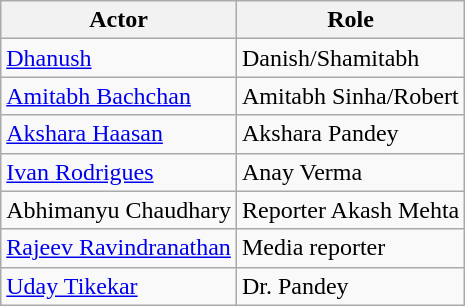<table class="wikitable sortable">
<tr>
<th>Actor</th>
<th>Role</th>
</tr>
<tr>
<td><a href='#'>Dhanush</a></td>
<td>Danish/Shamitabh</td>
</tr>
<tr>
<td><a href='#'>Amitabh Bachchan</a></td>
<td>Amitabh Sinha/Robert</td>
</tr>
<tr>
<td><a href='#'>Akshara Haasan</a></td>
<td>Akshara Pandey</td>
</tr>
<tr>
<td><a href='#'>Ivan Rodrigues</a></td>
<td>Anay Verma</td>
</tr>
<tr>
<td>Abhimanyu Chaudhary</td>
<td>Reporter Akash Mehta</td>
</tr>
<tr>
<td><a href='#'>Rajeev Ravindranathan</a></td>
<td>Media reporter</td>
</tr>
<tr>
<td><a href='#'>Uday Tikekar</a></td>
<td>Dr. Pandey</td>
</tr>
</table>
